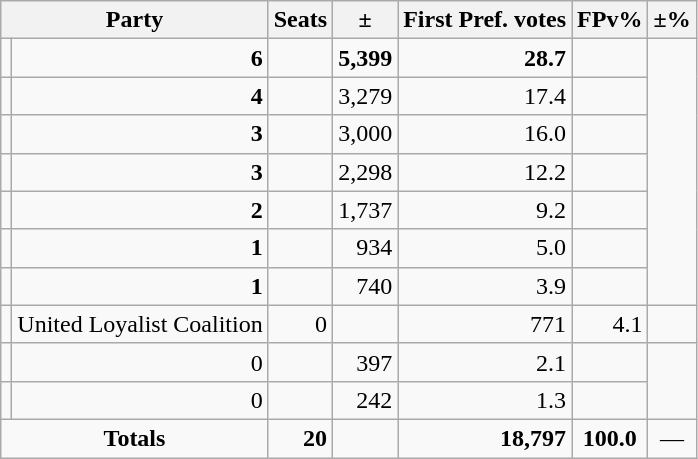<table class=wikitable>
<tr>
<th colspan=2 align=center>Party</th>
<th valign=top>Seats</th>
<th valign=top>±</th>
<th valign=top>First Pref. votes</th>
<th valign=top>FPv%</th>
<th valign=top>±%</th>
</tr>
<tr>
<td></td>
<td align=right><strong>6</strong></td>
<td align=right></td>
<td align=right><strong>5,399</strong></td>
<td align=right><strong>28.7</strong></td>
<td align=right></td>
</tr>
<tr>
<td></td>
<td align=right><strong>4</strong></td>
<td align=right></td>
<td align=right>3,279</td>
<td align=right>17.4</td>
<td align=right></td>
</tr>
<tr>
<td></td>
<td align=right><strong>3</strong></td>
<td align=right></td>
<td align=right>3,000</td>
<td align=right>16.0</td>
<td align=right></td>
</tr>
<tr>
<td></td>
<td align=right><strong>3</strong></td>
<td align=right></td>
<td align=right>2,298</td>
<td align=right>12.2</td>
<td align=right></td>
</tr>
<tr>
<td></td>
<td align=right><strong>2</strong></td>
<td align=right></td>
<td align=right>1,737</td>
<td align=right>9.2</td>
<td align=right></td>
</tr>
<tr>
<td></td>
<td align=right><strong>1</strong></td>
<td align=right></td>
<td align=right>934</td>
<td align=right>5.0</td>
<td align=right></td>
</tr>
<tr>
<td></td>
<td align=right><strong>1</strong></td>
<td align=right></td>
<td align=right>740</td>
<td align=right>3.9</td>
<td align=right></td>
</tr>
<tr>
<td></td>
<td>United Loyalist Coalition</td>
<td align=right>0</td>
<td align=right></td>
<td align=right>771</td>
<td align=right>4.1</td>
<td align=right></td>
</tr>
<tr>
<td></td>
<td align=right>0</td>
<td align=right></td>
<td align=right>397</td>
<td align=right>2.1</td>
<td align=right></td>
</tr>
<tr>
<td></td>
<td align=right>0</td>
<td align=right></td>
<td align=right>242</td>
<td align=right>1.3</td>
<td align=right></td>
</tr>
<tr>
<td colspan=2 align=center><strong>Totals</strong></td>
<td align=right><strong>20</strong></td>
<td align=center></td>
<td align=right><strong>18,797</strong></td>
<td align=center><strong>100.0</strong></td>
<td align=center>—</td>
</tr>
</table>
